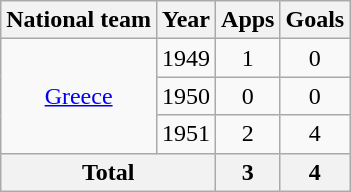<table class=wikitable style=text-align:center>
<tr>
<th>National team</th>
<th>Year</th>
<th>Apps</th>
<th>Goals</th>
</tr>
<tr>
<td rowspan="3"><a href='#'>Greece</a></td>
<td>1949</td>
<td>1</td>
<td>0</td>
</tr>
<tr>
<td>1950</td>
<td>0</td>
<td>0</td>
</tr>
<tr>
<td>1951</td>
<td>2</td>
<td>4</td>
</tr>
<tr>
<th colspan="2">Total</th>
<th>3</th>
<th>4</th>
</tr>
</table>
